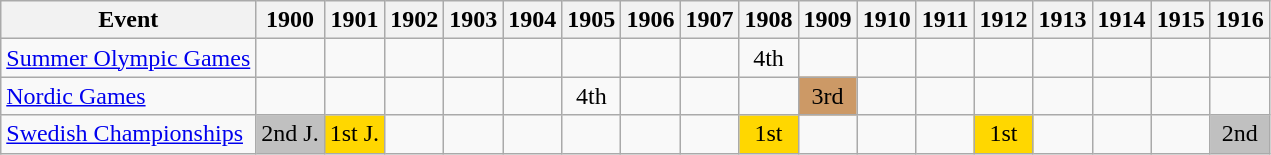<table class="wikitable">
<tr>
<th>Event</th>
<th>1900</th>
<th>1901</th>
<th>1902</th>
<th>1903</th>
<th>1904</th>
<th>1905</th>
<th>1906</th>
<th>1907</th>
<th>1908</th>
<th>1909</th>
<th>1910</th>
<th>1911</th>
<th>1912</th>
<th>1913</th>
<th>1914</th>
<th>1915</th>
<th>1916</th>
</tr>
<tr>
<td><a href='#'>Summer Olympic Games</a></td>
<td></td>
<td></td>
<td></td>
<td></td>
<td></td>
<td></td>
<td></td>
<td></td>
<td align="center">4th</td>
<td></td>
<td></td>
<td></td>
<td></td>
<td></td>
<td></td>
<td></td>
<td></td>
</tr>
<tr>
<td><a href='#'>Nordic Games</a></td>
<td></td>
<td></td>
<td></td>
<td></td>
<td></td>
<td align="center">4th</td>
<td></td>
<td></td>
<td></td>
<td align="center" bgcolor="cc9966">3rd</td>
<td></td>
<td></td>
<td></td>
<td></td>
<td></td>
<td></td>
<td></td>
</tr>
<tr>
<td><a href='#'>Swedish Championships</a></td>
<td align="center" bgcolor="silver">2nd J.</td>
<td align="center" bgcolor="gold">1st J.</td>
<td></td>
<td></td>
<td></td>
<td></td>
<td></td>
<td></td>
<td align="center" bgcolor="gold">1st</td>
<td></td>
<td></td>
<td></td>
<td align="center" bgcolor="gold">1st</td>
<td></td>
<td></td>
<td></td>
<td align="center" bgcolor="silver">2nd</td>
</tr>
</table>
